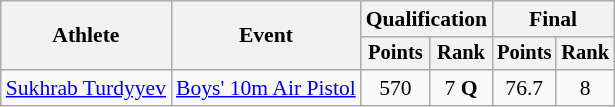<table class="wikitable" style="font-size:90%;">
<tr>
<th rowspan=2>Athlete</th>
<th rowspan=2>Event</th>
<th colspan=2>Qualification</th>
<th colspan=2>Final</th>
</tr>
<tr style="font-size:95%">
<th>Points</th>
<th>Rank</th>
<th>Points</th>
<th>Rank</th>
</tr>
<tr align=center>
<td align=left><a href='#'>Sukhrab Turdyyev</a></td>
<td align=left><a href='#'>Boys' 10m Air Pistol</a></td>
<td>570</td>
<td>7 <strong>Q</strong></td>
<td>76.7</td>
<td>8</td>
</tr>
</table>
